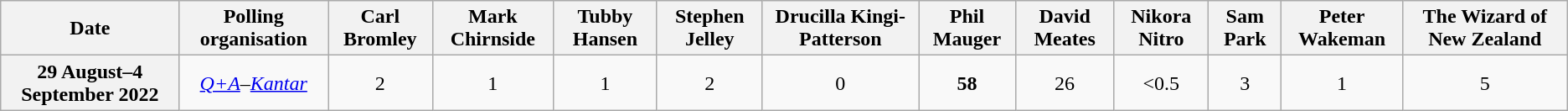<table class="wikitable" style="text-align:center">
<tr>
<th scope="col">Date</th>
<th scope="col">Polling organisation</th>
<th scope="col">Carl Bromley</th>
<th scope="col">Mark Chirnside</th>
<th scope="col">Tubby Hansen</th>
<th scope="col">Stephen Jelley</th>
<th scope="col">Drucilla Kingi-Patterson</th>
<th scope="col">Phil Mauger</th>
<th scope="col">David Meates</th>
<th scope="col">Nikora Nitro</th>
<th scope="col">Sam Park</th>
<th scope="col">Peter Wakeman</th>
<th scope="col">The Wizard of New Zealand</th>
</tr>
<tr>
<th scope="row">29 August–4 September 2022</th>
<td><em><a href='#'>Q+A</a>–<a href='#'>Kantar</a></em></td>
<td>2</td>
<td>1</td>
<td>1</td>
<td>2</td>
<td>0</td>
<td><strong>58</strong></td>
<td>26</td>
<td><0.5</td>
<td>3</td>
<td>1</td>
<td>5</td>
</tr>
</table>
